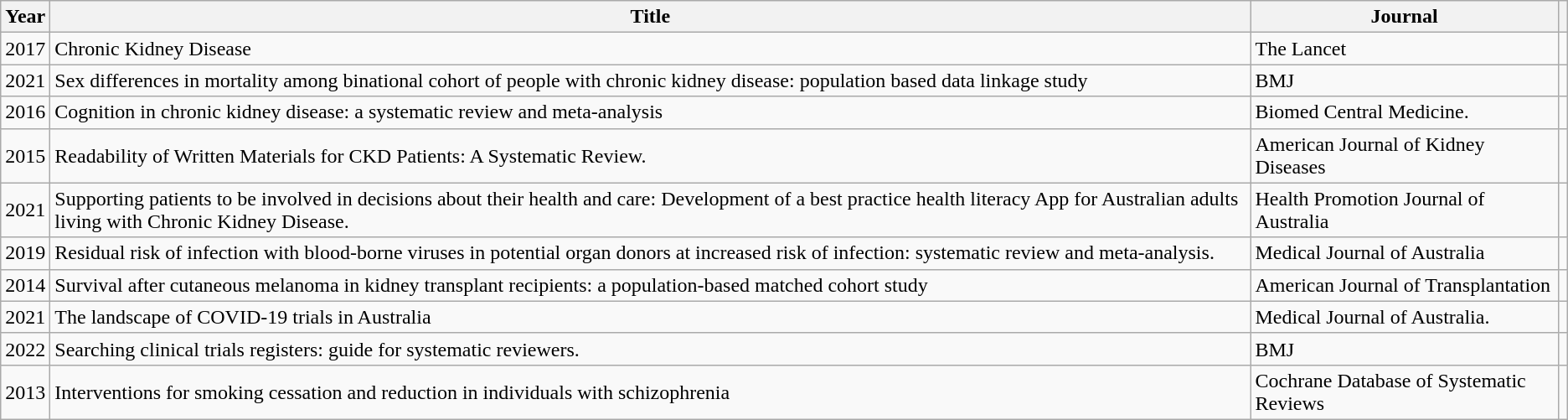<table class="wikitable">
<tr>
<th>Year</th>
<th>Title</th>
<th>Journal</th>
<th></th>
</tr>
<tr>
<td>2017</td>
<td>Chronic Kidney Disease</td>
<td>The Lancet</td>
<td></td>
</tr>
<tr>
<td>2021</td>
<td>Sex differences in mortality among binational cohort of people with chronic kidney disease: population based data linkage study</td>
<td>BMJ</td>
<td></td>
</tr>
<tr>
<td>2016</td>
<td>Cognition in chronic kidney disease: a systematic review and meta-analysis</td>
<td>Biomed Central Medicine.</td>
<td></td>
</tr>
<tr>
<td>2015</td>
<td>Readability of Written Materials for CKD Patients: A Systematic Review.</td>
<td>American Journal of Kidney Diseases</td>
<td></td>
</tr>
<tr>
<td>2021</td>
<td>Supporting patients to be involved in decisions about their health and care: Development of a best practice health literacy App for Australian adults living with Chronic Kidney Disease.</td>
<td>Health Promotion Journal of Australia</td>
<td></td>
</tr>
<tr>
<td>2019</td>
<td>Residual risk of infection with blood-borne viruses in potential organ donors at increased risk of infection: systematic review and meta-analysis.</td>
<td>Medical Journal of Australia</td>
<td></td>
</tr>
<tr>
<td>2014</td>
<td>Survival after cutaneous melanoma in kidney transplant recipients: a population-based matched cohort study</td>
<td>American Journal of Transplantation</td>
<td></td>
</tr>
<tr>
<td>2021</td>
<td>The landscape of COVID-19 trials in Australia</td>
<td>Medical Journal of Australia.</td>
<td></td>
</tr>
<tr>
<td>2022</td>
<td>Searching clinical trials registers: guide for systematic reviewers.</td>
<td>BMJ</td>
<td></td>
</tr>
<tr>
<td>2013</td>
<td>Interventions for smoking cessation and reduction in individuals with schizophrenia</td>
<td>Cochrane Database of Systematic Reviews</td>
<td></td>
</tr>
</table>
